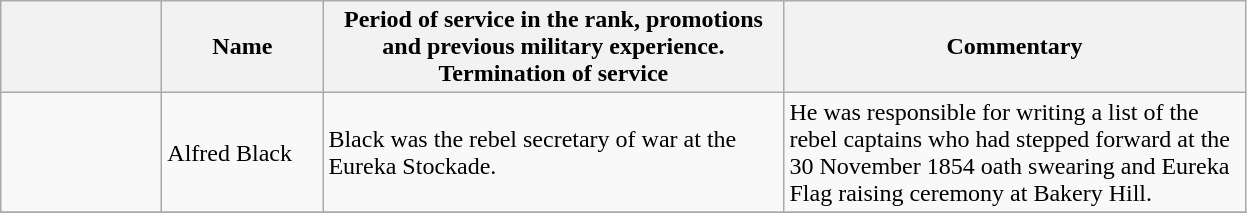<table class="wikitable">
<tr>
<th align="center" width="100"></th>
<th align="left" width="100">Name</th>
<th align="left" width="300">Period of service in the rank, promotions and previous military experience. Termination of service</th>
<th align="left" width="300">Commentary</th>
</tr>
<tr>
<td></td>
<td>Alfred Black</td>
<td>Black was the rebel secretary of war at the Eureka Stockade.</td>
<td>He was responsible for writing a list of the rebel captains who had stepped forward at the 30 November 1854 oath swearing and Eureka Flag raising ceremony at Bakery Hill.</td>
</tr>
<tr>
</tr>
</table>
